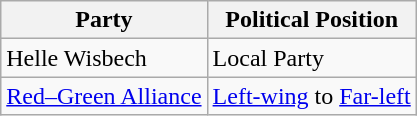<table class="wikitable mw-collapsible mw-collapsed">
<tr>
<th>Party</th>
<th>Political Position</th>
</tr>
<tr>
<td>Helle Wisbech</td>
<td>Local Party</td>
</tr>
<tr>
<td><a href='#'>Red–Green Alliance</a></td>
<td><a href='#'>Left-wing</a> to <a href='#'>Far-left</a></td>
</tr>
</table>
